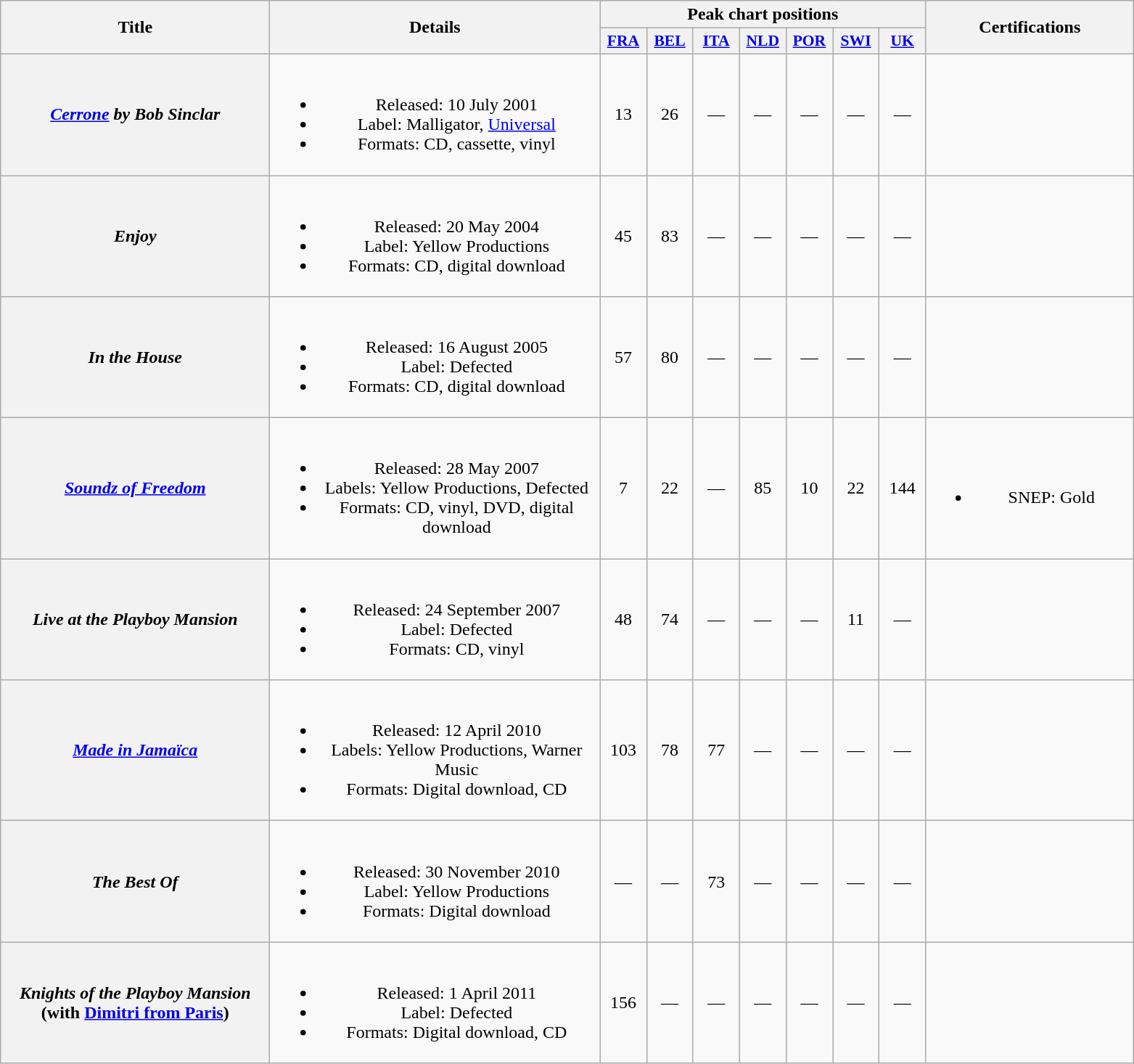<table class="wikitable plainrowheaders" style="text-align:center;">
<tr>
<th scope="col" rowspan="2" style="width:15em;">Title</th>
<th scope="col" rowspan="2" style="width:18.5em;">Details</th>
<th scope="col" colspan="7">Peak chart positions</th>
<th scope="col" rowspan="2" style="width:11.5em;">Certifications</th>
</tr>
<tr>
<th scope="col" style="width:2.5em;font-size:90%;"><a href='#'>FRA</a><br></th>
<th scope="col" style="width:2.5em;font-size:90%;"><a href='#'>BEL</a><br></th>
<th scope="col" style="width:2.5em;font-size:90%;"><a href='#'>ITA</a><br></th>
<th scope="col" style="width:2.5em;font-size:90%;"><a href='#'>NLD</a><br></th>
<th scope="col" style="width:2.5em;font-size:90%;"><a href='#'>POR</a><br></th>
<th scope="col" style="width:2.5em;font-size:90%;"><a href='#'>SWI</a><br></th>
<th scope="col" style="width:2.5em;font-size:90%;"><a href='#'>UK</a><br></th>
</tr>
<tr>
<th scope="row"><em><a href='#'>Cerrone</a> by Bob Sinclar</em></th>
<td><br><ul><li>Released: 10 July 2001</li><li>Label: Malligator, <a href='#'>Universal</a></li><li>Formats: CD, cassette, vinyl</li></ul></td>
<td>13</td>
<td>26</td>
<td>—</td>
<td>—</td>
<td>—</td>
<td>—</td>
<td>—</td>
<td></td>
</tr>
<tr>
<th scope="row"><em>Enjoy</em></th>
<td><br><ul><li>Released: 20 May 2004</li><li>Label: Yellow Productions</li><li>Formats: CD, digital download</li></ul></td>
<td>45</td>
<td>83</td>
<td>—</td>
<td>—</td>
<td>—</td>
<td>—</td>
<td>—</td>
<td></td>
</tr>
<tr>
<th scope="row"><em>In the House</em></th>
<td><br><ul><li>Released: 16 August 2005</li><li>Label: Defected</li><li>Formats: CD, digital download</li></ul></td>
<td>57</td>
<td>80</td>
<td>—</td>
<td>—</td>
<td>—</td>
<td>—</td>
<td>—</td>
<td></td>
</tr>
<tr>
<th scope="row"><em><a href='#'>Soundz of Freedom</a></em></th>
<td><br><ul><li>Released: 28 May 2007</li><li>Labels: Yellow Productions, Defected</li><li>Formats: CD, vinyl, DVD, digital download</li></ul></td>
<td>7</td>
<td>22</td>
<td>—</td>
<td>85</td>
<td>10</td>
<td>22</td>
<td>144</td>
<td><br><ul><li>SNEP: Gold</li></ul></td>
</tr>
<tr>
<th scope="row"><em>Live at the Playboy Mansion</em></th>
<td><br><ul><li>Released: 24 September 2007</li><li>Label: Defected</li><li>Formats: CD, vinyl</li></ul></td>
<td>48</td>
<td>74</td>
<td>—</td>
<td>—</td>
<td>—</td>
<td>11</td>
<td>—</td>
<td></td>
</tr>
<tr>
<th scope="row"><em><a href='#'>Made in Jamaïca</a></em></th>
<td><br><ul><li>Released: 12 April 2010</li><li>Labels: Yellow Productions, Warner Music</li><li>Formats: Digital download, CD</li></ul></td>
<td>103</td>
<td>78</td>
<td>77</td>
<td>—</td>
<td>—</td>
<td>—</td>
<td>—</td>
<td></td>
</tr>
<tr>
<th scope="row"><em>The Best Of</em></th>
<td><br><ul><li>Released: 30 November 2010</li><li>Label: Yellow Productions</li><li>Formats: Digital download</li></ul></td>
<td>—</td>
<td>—</td>
<td>73</td>
<td>—</td>
<td>—</td>
<td>—</td>
<td>—</td>
<td></td>
</tr>
<tr>
<th scope="row"><em>Knights of the Playboy Mansion</em> <br><span>(with <a href='#'>Dimitri from Paris</a>)</span></th>
<td><br><ul><li>Released: 1 April 2011</li><li>Label: Defected</li><li>Formats: Digital download, CD</li></ul></td>
<td>156</td>
<td>—</td>
<td>—</td>
<td>—</td>
<td>—</td>
<td>—</td>
<td>—</td>
<td></td>
</tr>
</table>
